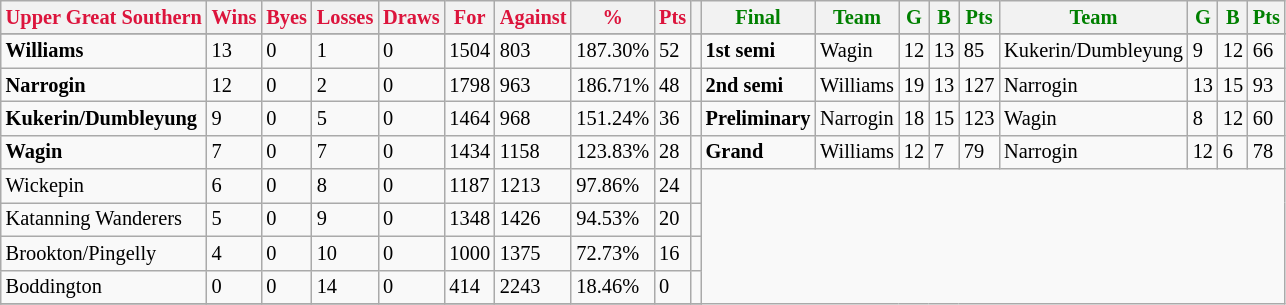<table style="font-size: 85%; text-align: left;" class="wikitable">
<tr>
<th style="color:crimson">Upper Great Southern</th>
<th style="color:crimson">Wins</th>
<th style="color:crimson">Byes</th>
<th style="color:crimson">Losses</th>
<th style="color:crimson">Draws</th>
<th style="color:crimson">For</th>
<th style="color:crimson">Against</th>
<th style="color:crimson">%</th>
<th style="color:crimson">Pts</th>
<th></th>
<th style="color:green">Final</th>
<th style="color:green">Team</th>
<th style="color:green">G</th>
<th style="color:green">B</th>
<th style="color:green">Pts</th>
<th style="color:green">Team</th>
<th style="color:green">G</th>
<th style="color:green">B</th>
<th style="color:green">Pts</th>
</tr>
<tr>
</tr>
<tr>
</tr>
<tr>
<td><strong>	Williams	</strong></td>
<td>13</td>
<td>0</td>
<td>1</td>
<td>0</td>
<td>1504</td>
<td>803</td>
<td>187.30%</td>
<td>52</td>
<td></td>
<td><strong>1st semi</strong></td>
<td>Wagin</td>
<td>12</td>
<td>13</td>
<td>85</td>
<td>Kukerin/Dumbleyung</td>
<td>9</td>
<td>12</td>
<td>66</td>
</tr>
<tr>
<td><strong>	Narrogin	</strong></td>
<td>12</td>
<td>0</td>
<td>2</td>
<td>0</td>
<td>1798</td>
<td>963</td>
<td>186.71%</td>
<td>48</td>
<td></td>
<td><strong>2nd semi</strong></td>
<td>Williams</td>
<td>19</td>
<td>13</td>
<td>127</td>
<td>Narrogin</td>
<td>13</td>
<td>15</td>
<td>93</td>
</tr>
<tr>
<td><strong>	Kukerin/Dumbleyung	</strong></td>
<td>9</td>
<td>0</td>
<td>5</td>
<td>0</td>
<td>1464</td>
<td>968</td>
<td>151.24%</td>
<td>36</td>
<td></td>
<td><strong>Preliminary</strong></td>
<td>Narrogin</td>
<td>18</td>
<td>15</td>
<td>123</td>
<td>Wagin</td>
<td>8</td>
<td>12</td>
<td>60</td>
</tr>
<tr>
<td><strong>	Wagin	</strong></td>
<td>7</td>
<td>0</td>
<td>7</td>
<td>0</td>
<td>1434</td>
<td>1158</td>
<td>123.83%</td>
<td>28</td>
<td></td>
<td><strong>Grand</strong></td>
<td>Williams</td>
<td>12</td>
<td>7</td>
<td>79</td>
<td>Narrogin</td>
<td>12</td>
<td>6</td>
<td>78</td>
</tr>
<tr>
<td>Wickepin</td>
<td>6</td>
<td>0</td>
<td>8</td>
<td>0</td>
<td>1187</td>
<td>1213</td>
<td>97.86%</td>
<td>24</td>
<td></td>
</tr>
<tr>
<td>Katanning Wanderers</td>
<td>5</td>
<td>0</td>
<td>9</td>
<td>0</td>
<td>1348</td>
<td>1426</td>
<td>94.53%</td>
<td>20</td>
<td></td>
</tr>
<tr>
<td>Brookton/Pingelly</td>
<td>4</td>
<td>0</td>
<td>10</td>
<td>0</td>
<td>1000</td>
<td>1375</td>
<td>72.73%</td>
<td>16</td>
<td></td>
</tr>
<tr>
<td>Boddington</td>
<td>0</td>
<td>0</td>
<td>14</td>
<td>0</td>
<td>414</td>
<td>2243</td>
<td>18.46%</td>
<td>0</td>
<td></td>
</tr>
<tr>
</tr>
</table>
